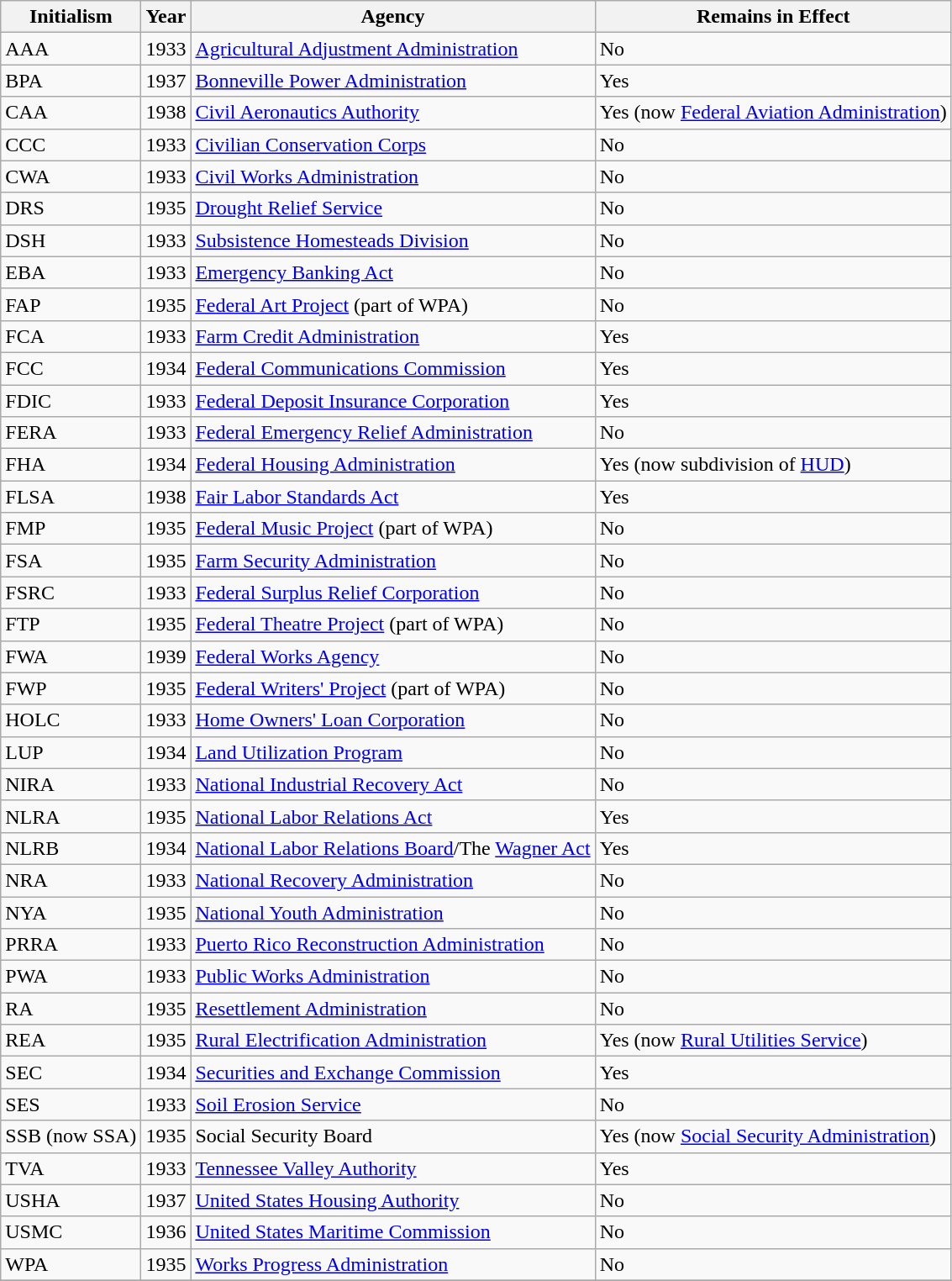<table class="wikitable sortable">
<tr>
<th>Initialism</th>
<th>Year</th>
<th>Agency</th>
<th>Remains in Effect</th>
</tr>
<tr>
<td>AAA</td>
<td>1933</td>
<td><a href='#'>Agricultural Adjustment Administration</a></td>
<td>No</td>
</tr>
<tr>
<td>BPA</td>
<td>1937</td>
<td><a href='#'>Bonneville Power Administration</a></td>
<td>Yes</td>
</tr>
<tr>
<td>CAA</td>
<td>1938</td>
<td><a href='#'>Civil Aeronautics Authority</a></td>
<td>Yes (now <a href='#'>Federal Aviation Administration</a>)</td>
</tr>
<tr>
<td>CCC</td>
<td>1933</td>
<td><a href='#'>Civilian Conservation Corps</a></td>
<td>No</td>
</tr>
<tr>
<td>CWA</td>
<td>1933</td>
<td><a href='#'>Civil Works Administration</a></td>
<td>No</td>
</tr>
<tr>
<td>DRS</td>
<td>1935</td>
<td><a href='#'>Drought Relief Service</a></td>
<td>No</td>
</tr>
<tr>
<td>DSH</td>
<td>1933</td>
<td><a href='#'>Subsistence Homesteads Division</a></td>
<td>No</td>
</tr>
<tr>
<td>EBA</td>
<td>1933</td>
<td><a href='#'>Emergency Banking Act</a></td>
<td>No</td>
</tr>
<tr>
<td>FAP</td>
<td>1935</td>
<td><a href='#'>Federal Art Project</a> (part of WPA)</td>
<td>No</td>
</tr>
<tr>
<td>FCA</td>
<td>1933</td>
<td><a href='#'>Farm Credit Administration</a></td>
<td>Yes</td>
</tr>
<tr>
<td>FCC</td>
<td>1934</td>
<td><a href='#'>Federal Communications Commission</a></td>
<td>Yes</td>
</tr>
<tr>
<td>FDIC</td>
<td>1933</td>
<td><a href='#'>Federal Deposit Insurance Corporation</a></td>
<td>Yes</td>
</tr>
<tr>
<td>FERA</td>
<td>1933</td>
<td><a href='#'>Federal Emergency Relief Administration</a></td>
<td>No</td>
</tr>
<tr>
<td>FHA</td>
<td>1934</td>
<td><a href='#'>Federal Housing Administration</a></td>
<td>Yes (now subdivision of <a href='#'>HUD</a>)</td>
</tr>
<tr>
<td>FLSA</td>
<td>1938</td>
<td><a href='#'>Fair Labor Standards Act</a></td>
<td>Yes</td>
</tr>
<tr>
<td>FMP</td>
<td>1935</td>
<td><a href='#'>Federal Music Project</a> (part of WPA)</td>
<td>No</td>
</tr>
<tr>
<td>FSA</td>
<td>1935</td>
<td><a href='#'>Farm Security Administration</a></td>
<td>No</td>
</tr>
<tr>
<td>FSRC</td>
<td>1933</td>
<td><a href='#'>Federal Surplus Relief Corporation</a></td>
<td>No</td>
</tr>
<tr>
<td>FTP</td>
<td>1935</td>
<td><a href='#'>Federal Theatre Project</a> (part of WPA)</td>
<td>No</td>
</tr>
<tr>
<td>FWA</td>
<td>1939</td>
<td><a href='#'>Federal Works Agency</a></td>
<td>No</td>
</tr>
<tr>
<td>FWP</td>
<td>1935</td>
<td><a href='#'>Federal Writers' Project</a> (part of WPA)</td>
<td>No</td>
</tr>
<tr>
<td>HOLC</td>
<td>1933</td>
<td><a href='#'>Home Owners' Loan Corporation</a></td>
<td>No</td>
</tr>
<tr>
<td>LUP</td>
<td>1934</td>
<td><a href='#'>Land Utilization Program</a></td>
<td>No</td>
</tr>
<tr>
<td>NIRA</td>
<td>1933</td>
<td><a href='#'>National Industrial Recovery Act</a></td>
<td>No</td>
</tr>
<tr>
<td>NLRA</td>
<td>1935</td>
<td><a href='#'>National Labor Relations Act</a></td>
<td>Yes</td>
</tr>
<tr>
<td>NLRB</td>
<td>1934</td>
<td><a href='#'>National Labor Relations Board</a>/The <a href='#'>Wagner Act</a></td>
<td>Yes</td>
</tr>
<tr>
<td>NRA</td>
<td>1933</td>
<td><a href='#'>National Recovery Administration</a></td>
<td>No</td>
</tr>
<tr>
<td>NYA</td>
<td>1935</td>
<td><a href='#'>National Youth Administration</a></td>
<td>No</td>
</tr>
<tr>
<td>PRRA</td>
<td>1933</td>
<td><a href='#'>Puerto Rico Reconstruction Administration</a></td>
<td>No</td>
</tr>
<tr>
<td>PWA</td>
<td>1933</td>
<td><a href='#'>Public Works Administration</a></td>
<td>No</td>
</tr>
<tr>
<td>RA</td>
<td>1935</td>
<td><a href='#'>Resettlement Administration</a></td>
<td>No</td>
</tr>
<tr>
<td>REA</td>
<td>1935</td>
<td><a href='#'>Rural Electrification Administration</a></td>
<td>Yes (now <a href='#'>Rural Utilities Service</a>)</td>
</tr>
<tr>
<td>SEC</td>
<td>1934</td>
<td><a href='#'>Securities and Exchange Commission</a></td>
<td>Yes</td>
</tr>
<tr>
<td>SES</td>
<td>1933</td>
<td><a href='#'>Soil Erosion Service</a></td>
<td>No</td>
</tr>
<tr>
<td>SSB  (now SSA)</td>
<td>1935</td>
<td>Social Security Board</td>
<td>Yes (now <a href='#'>Social Security Administration</a>)</td>
</tr>
<tr>
<td>TVA</td>
<td>1933</td>
<td><a href='#'>Tennessee Valley Authority</a></td>
<td>Yes</td>
</tr>
<tr>
<td>USHA</td>
<td>1937</td>
<td><a href='#'>United States Housing Authority</a></td>
<td>No</td>
</tr>
<tr>
<td>USMC</td>
<td>1936</td>
<td><a href='#'>United States Maritime Commission</a></td>
<td>No</td>
</tr>
<tr>
<td>WPA</td>
<td>1935</td>
<td><a href='#'>Works Progress Administration</a></td>
<td>No</td>
</tr>
<tr>
</tr>
</table>
